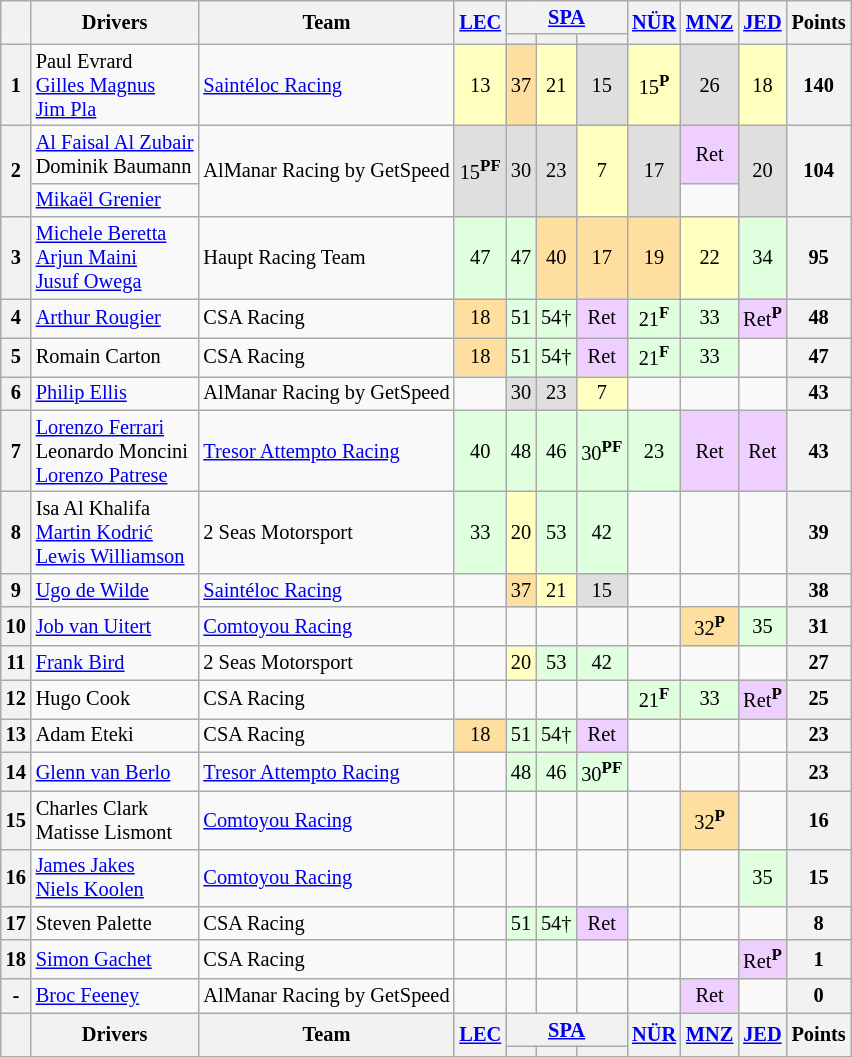<table class="wikitable" style="font-size:85%; text-align:center;">
<tr>
<th rowspan="2"></th>
<th rowspan="2">Drivers</th>
<th rowspan="2">Team</th>
<th rowspan="2"><a href='#'>LEC</a><br></th>
<th colspan="3"><a href='#'>SPA</a><br></th>
<th rowspan="2"><a href='#'>NÜR</a><br></th>
<th rowspan="2"><a href='#'>MNZ</a><br></th>
<th rowspan="2"><a href='#'>JED</a><br></th>
<th rowspan="2">Points</th>
</tr>
<tr>
<th></th>
<th></th>
<th></th>
</tr>
<tr>
<th>1</th>
<td align="left"> Paul Evrard<br> <a href='#'>Gilles Magnus</a><br> <a href='#'>Jim Pla</a></td>
<td align="left"> <a href='#'>Saintéloc Racing</a></td>
<td style="background:#FFFFBF;">13</td>
<td style="background:#FFDF9F;">37</td>
<td style="background:#FFFFBF;">21</td>
<td style="background:#DFDFDF;">15</td>
<td style="background:#FFFFBF;">15<sup><strong>P</strong></sup></td>
<td style="background:#DFDFDF;">26</td>
<td style="background:#FFFFBF;">18</td>
<th>140</th>
</tr>
<tr>
<th rowspan ="2">2</th>
<td align="left"> <a href='#'>Al Faisal Al Zubair</a><br> Dominik Baumann</td>
<td rowspan ="2" align="left"> AlManar Racing by GetSpeed</td>
<td rowspan ="2"style="background:#DFDFDF;">15<sup><strong>PF</strong></sup></td>
<td rowspan ="2" style="background:#DFDFDF;">30</td>
<td rowspan ="2" style="background:#DFDFDF;">23</td>
<td rowspan ="2" style="background:#FFFFBF;">7</td>
<td rowspan ="2" style="background:#DFDFDF;">17</td>
<td style="background:#EFCFFF;">Ret</td>
<td rowspan ="2" style="background:#DFDFDF;">20</td>
<th rowspan ="2">104</th>
</tr>
<tr>
<td align="left"> <a href='#'>Mikaël Grenier</a></td>
<td style="background:#;"></td>
</tr>
<tr>
<th>3</th>
<td align="left"> <a href='#'>Michele Beretta</a><br> <a href='#'>Arjun Maini</a><br> <a href='#'>Jusuf Owega</a></td>
<td align="left"> Haupt Racing Team</td>
<td style="background:#DFFFDF;">47</td>
<td style="background:#DFFFDF;">47</td>
<td style="background:#FFDF9F;">40</td>
<td style="background:#FFDF9F;">17</td>
<td style="background:#FFDF9F;">19</td>
<td style="background:#FFFFBF;">22</td>
<td style="background:#DFFFDF;">34</td>
<th>95</th>
</tr>
<tr>
<th>4</th>
<td align="left"> <a href='#'>Arthur Rougier</a></td>
<td align="left"> CSA Racing</td>
<td style="background:#FFDF9F;">18</td>
<td style="background:#DFFFDF;">51</td>
<td style="background:#DFFFDF;">54†</td>
<td style="background:#EFCFFF;">Ret</td>
<td style="background:#DFFFDF;">21<sup><strong>F</strong></sup></td>
<td style="background:#DFFFDF;">33</td>
<td style="background:#EFCFFF;">Ret<sup><strong>P</strong></sup></td>
<th>48</th>
</tr>
<tr>
<th>5</th>
<td align="left"> Romain Carton</td>
<td align="left"> CSA Racing</td>
<td style="background:#FFDF9F;">18</td>
<td style="background:#DFFFDF;">51</td>
<td style="background:#DFFFDF;">54†</td>
<td style="background:#EFCFFF;">Ret</td>
<td style="background:#DFFFDF;">21<sup><strong>F</strong></sup></td>
<td style="background:#DFFFDF;">33</td>
<td style="background:#;"></td>
<th>47</th>
</tr>
<tr>
<th>6</th>
<td align="left"> <a href='#'>Philip Ellis</a></td>
<td align="left"> AlManar Racing by GetSpeed</td>
<td style="background:#;"></td>
<td style="background:#DFDFDF;">30</td>
<td style="background:#DFDFDF;">23</td>
<td style="background:#FFFFBF;">7</td>
<td style="background:#;"></td>
<td style="background:#;"></td>
<td style="background:#;"></td>
<th>43</th>
</tr>
<tr>
<th>7</th>
<td align="left"> <a href='#'>Lorenzo Ferrari</a><br> Leonardo Moncini<br> <a href='#'>Lorenzo Patrese</a></td>
<td align="left"> <a href='#'>Tresor Attempto Racing</a></td>
<td style="background:#DFFFDF;">40</td>
<td style="background:#DFFFDF;">48</td>
<td style="background:#DFFFDF;">46</td>
<td style="background:#DFFFDF;">30<sup><strong>PF</strong></sup></td>
<td style="background:#DFFFDF;">23</td>
<td style="background:#EFCFFF;">Ret</td>
<td style="background:#EFCFFF;">Ret</td>
<th>43</th>
</tr>
<tr>
<th>8</th>
<td align="left"> Isa Al Khalifa<br> <a href='#'>Martin Kodrić</a><br> <a href='#'>Lewis Williamson</a></td>
<td align="left"> 2 Seas Motorsport</td>
<td style="background:#DFFFDF;">33</td>
<td style="background:#FFFFBF;">20</td>
<td style="background:#DFFFDF;">53</td>
<td style="background:#DFFFDF;">42</td>
<td style="background:#;"></td>
<td style="background:#;"></td>
<td style="background:#;"></td>
<th>39</th>
</tr>
<tr>
<th>9</th>
<td align="left"> <a href='#'>Ugo de Wilde</a></td>
<td align="left"> <a href='#'>Saintéloc Racing</a></td>
<td style="background:#;"></td>
<td style="background:#FFDF9F;">37</td>
<td style="background:#FFFFBF;">21</td>
<td style="background:#DFDFDF;">15</td>
<td style="background:#;"></td>
<td style="background:#;"></td>
<td style="background:#;"></td>
<th>38</th>
</tr>
<tr>
<th>10</th>
<td align="left"> <a href='#'>Job van Uitert</a></td>
<td align="left"> <a href='#'>Comtoyou Racing</a></td>
<td style="background:#;"></td>
<td style="background:#;"></td>
<td style="background:#;"></td>
<td style="background:#;"></td>
<td style="background:#;"></td>
<td style="background:#FFDF9F;">32<sup><strong>P</strong></sup></td>
<td style="background:#DFFFDF;">35</td>
<th>31</th>
</tr>
<tr>
<th>11</th>
<td align="left"> <a href='#'>Frank Bird</a></td>
<td align="left"> 2 Seas Motorsport</td>
<td style="background:#;"></td>
<td style="background:#FFFFBF;">20</td>
<td style="background:#DFFFDF;">53</td>
<td style="background:#DFFFDF;">42</td>
<td style="background:#;"></td>
<td style="background:#;"></td>
<td style="background:#;"></td>
<th>27</th>
</tr>
<tr>
<th>12</th>
<td align="left"> Hugo Cook</td>
<td align="left"> CSA Racing</td>
<td style="background:#;"></td>
<td style="background:#;"></td>
<td style="background:#;"></td>
<td style="background:#;"></td>
<td style="background:#DFFFDF;">21<sup><strong>F</strong></sup></td>
<td style="background:#DFFFDF;">33</td>
<td style="background:#EFCFFF;">Ret<sup><strong>P</strong></sup></td>
<th>25</th>
</tr>
<tr>
<th>13</th>
<td align="left"> Adam Eteki</td>
<td align="left"> CSA Racing</td>
<td style="background:#FFDF9F;">18</td>
<td style="background:#DFFFDF;">51</td>
<td style="background:#DFFFDF;">54†</td>
<td style="background:#EFCFFF;">Ret</td>
<td style="background:#;"></td>
<td style="background:#;"></td>
<td style="background:#;"></td>
<th>23</th>
</tr>
<tr>
<th>14</th>
<td align="left"> <a href='#'>Glenn van Berlo</a></td>
<td align="left"> <a href='#'>Tresor Attempto Racing</a></td>
<td style="background:#;"></td>
<td style="background:#DFFFDF;">48</td>
<td style="background:#DFFFDF;">46</td>
<td style="background:#DFFFDF;">30<sup><strong>PF</strong></sup></td>
<td style="background:#;"></td>
<td style="background:#;"></td>
<td style="background:#;"></td>
<th>23</th>
</tr>
<tr>
<th>15</th>
<td align="left"> Charles Clark<br> Matisse Lismont</td>
<td align="left"> <a href='#'>Comtoyou Racing</a></td>
<td style="background:#;"></td>
<td style="background:#;"></td>
<td style="background:#;"></td>
<td style="background:#;"></td>
<td style="background:#;"></td>
<td style="background:#FFDF9F;">32<sup><strong>P</strong></sup></td>
<td style="background:#;"></td>
<th>16</th>
</tr>
<tr>
<th>16</th>
<td align="left"> <a href='#'>James Jakes</a><br> <a href='#'>Niels Koolen</a></td>
<td align="left"> <a href='#'>Comtoyou Racing</a></td>
<td style="background:#;"></td>
<td style="background:#;"></td>
<td style="background:#;"></td>
<td style="background:#;"></td>
<td style="background:#;"></td>
<td style="background:#;"></td>
<td style="background:#DFFFDF;">35</td>
<th>15</th>
</tr>
<tr>
<th>17</th>
<td align="left"> Steven Palette</td>
<td align="left"> CSA Racing</td>
<td style="background:#;"></td>
<td style="background:#DFFFDF;">51</td>
<td style="background:#DFFFDF;">54†</td>
<td style="background:#EFCFFF;">Ret</td>
<td style="background:#;"></td>
<td style="background:#;"></td>
<td style="background:#;"></td>
<th>8</th>
</tr>
<tr>
<th>18</th>
<td align="left"> <a href='#'>Simon Gachet</a></td>
<td align="left"> CSA Racing</td>
<td style="background:#;"></td>
<td style="background:#;"></td>
<td style="background:#;"></td>
<td style="background:#;"></td>
<td style="background:#;"></td>
<td style="background:#;"></td>
<td style="background:#EFCFFF;">Ret<sup><strong>P</strong></sup></td>
<th>1</th>
</tr>
<tr>
<th>-</th>
<td align="left"> <a href='#'>Broc Feeney</a></td>
<td align="left"> AlManar Racing by GetSpeed</td>
<td style="background:#;"></td>
<td style="background:#;"></td>
<td style="background:#;"></td>
<td style="background:#;"></td>
<td style="background:#;"></td>
<td style="background:#EFCFFF;">Ret</td>
<td style="background:#;"></td>
<th>0</th>
</tr>
<tr>
<th rowspan="2"></th>
<th rowspan="2">Drivers</th>
<th rowspan="2">Team</th>
<th rowspan="2"><a href='#'>LEC</a><br></th>
<th colspan="3"><a href='#'>SPA</a><br></th>
<th rowspan="2"><a href='#'>NÜR</a><br></th>
<th rowspan="2"><a href='#'>MNZ</a><br></th>
<th rowspan="2"><a href='#'>JED</a><br></th>
<th rowspan="2">Points</th>
</tr>
<tr>
<th></th>
<th></th>
<th></th>
</tr>
</table>
